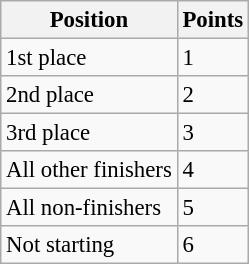<table class="wikitable" style="font-size:95%">
<tr>
<th>Position</th>
<th>Points</th>
</tr>
<tr>
<td>1st place</td>
<td>1</td>
</tr>
<tr>
<td>2nd place</td>
<td>2</td>
</tr>
<tr>
<td>3rd place</td>
<td>3</td>
</tr>
<tr>
<td>All other finishers</td>
<td>4</td>
</tr>
<tr>
<td>All non-finishers</td>
<td>5</td>
</tr>
<tr>
<td>Not starting</td>
<td>6</td>
</tr>
</table>
